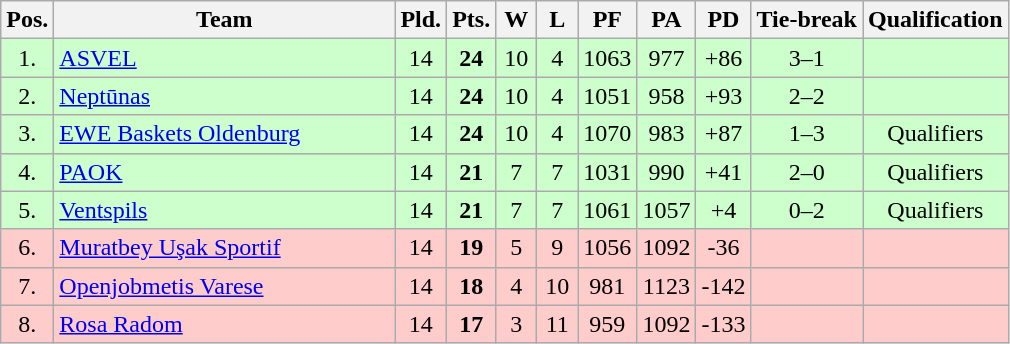<table class="wikitable" style="text-align:center">
<tr>
<th width=15>Pos.</th>
<th width=220>Team</th>
<th width=20>Pld.</th>
<th width=20>Pts.</th>
<th width=20>W</th>
<th width=20>L</th>
<th width=20>PF</th>
<th width=20>PA</th>
<th width=20>PD</th>
<th>Tie-break</th>
<th>Qualification</th>
</tr>
<tr style="background:#ccffcc;">
<td>1.</td>
<td align=left> <a href='#'>ASVEL</a></td>
<td>14</td>
<td><strong>24</strong></td>
<td>10</td>
<td>4</td>
<td>1063</td>
<td>977</td>
<td>+86</td>
<td>3–1</td>
<td></td>
</tr>
<tr style="background:#ccffcc;">
<td>2.</td>
<td align=left> <a href='#'>Neptūnas</a></td>
<td>14</td>
<td><strong>24</strong></td>
<td>10</td>
<td>4</td>
<td>1051</td>
<td>958</td>
<td>+93</td>
<td>2–2</td>
<td></td>
</tr>
<tr style="background:#ccffcc;">
<td>3.</td>
<td align=left> <a href='#'>EWE Baskets Oldenburg</a></td>
<td>14</td>
<td><strong>24</strong></td>
<td>10</td>
<td>4</td>
<td>1070</td>
<td>983</td>
<td>+87</td>
<td>1–3</td>
<td>Qualifiers</td>
</tr>
<tr style="background:#ccffcc;">
<td>4.</td>
<td align=left> <a href='#'>PAOK</a></td>
<td>14</td>
<td><strong>21</strong></td>
<td>7</td>
<td>7</td>
<td>1031</td>
<td>990</td>
<td>+41</td>
<td>2–0</td>
<td>Qualifiers</td>
</tr>
<tr style="background:#ccffcc;">
<td>5.</td>
<td align=left> <a href='#'>Ventspils</a></td>
<td>14</td>
<td><strong>21</strong></td>
<td>7</td>
<td>7</td>
<td>1061</td>
<td>1057</td>
<td>+4</td>
<td>0–2</td>
<td>Qualifiers</td>
</tr>
<tr style="background:#ffcccc;">
<td>6.</td>
<td align=left> <a href='#'>Muratbey Uşak Sportif</a></td>
<td>14</td>
<td><strong>19</strong></td>
<td>5</td>
<td>9</td>
<td>1056</td>
<td>1092</td>
<td>-36</td>
<td></td>
<td></td>
</tr>
<tr style="background:#ffcccc;">
<td>7.</td>
<td align=left> <a href='#'>Openjobmetis Varese</a></td>
<td>14</td>
<td><strong>18</strong></td>
<td>4</td>
<td>10</td>
<td>981</td>
<td>1123</td>
<td>-142</td>
<td></td>
<td></td>
</tr>
<tr style="background:#ffcccc;">
<td>8.</td>
<td align=left> <a href='#'>Rosa Radom</a></td>
<td>14</td>
<td><strong>17</strong></td>
<td>3</td>
<td>11</td>
<td>959</td>
<td>1092</td>
<td>-133</td>
<td></td>
<td></td>
</tr>
</table>
